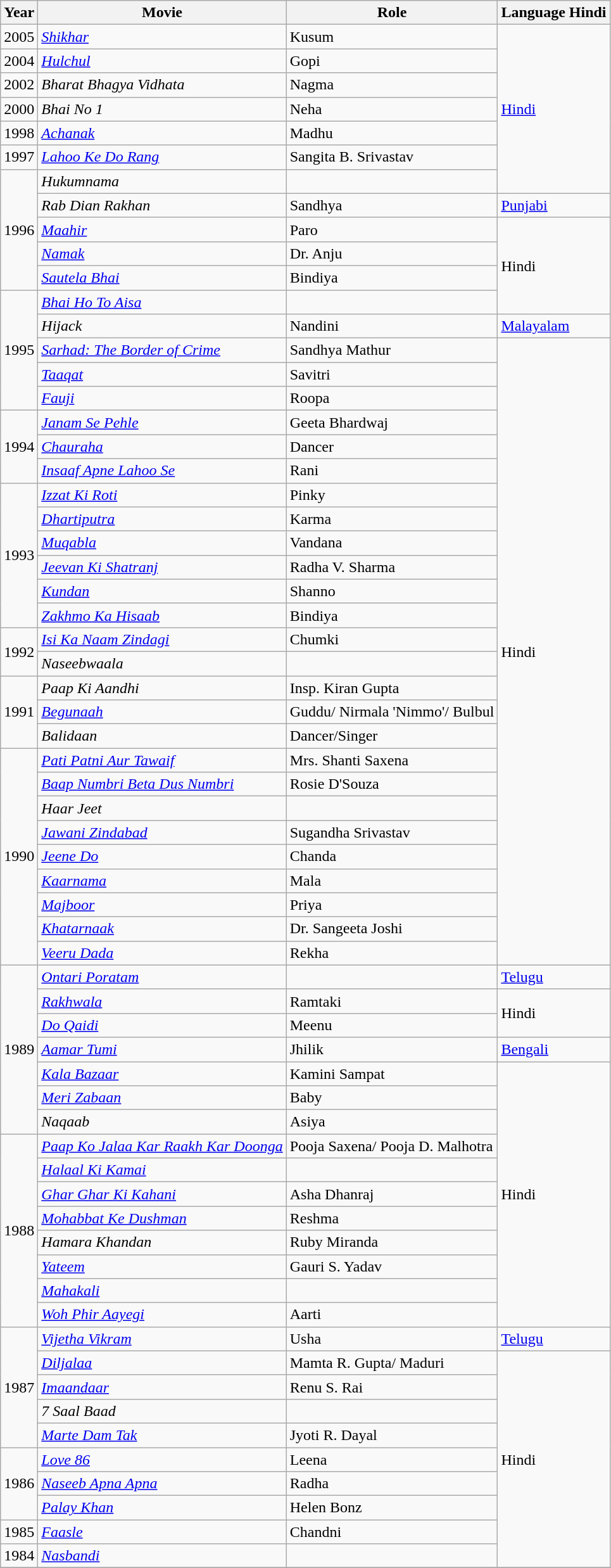<table class="wikitable sortable">
<tr>
<th>Year</th>
<th>Movie</th>
<th>Role</th>
<th>Language Hindi</th>
</tr>
<tr>
<td>2005</td>
<td><em><a href='#'>Shikhar</a></em></td>
<td>Kusum</td>
<td rowspan="7"><a href='#'>Hindi</a></td>
</tr>
<tr>
<td>2004</td>
<td><em><a href='#'>Hulchul</a></em></td>
<td>Gopi</td>
</tr>
<tr>
<td>2002</td>
<td><em>Bharat Bhagya Vidhata</em></td>
<td>Nagma</td>
</tr>
<tr>
<td>2000</td>
<td><em>Bhai No 1</em></td>
<td>Neha</td>
</tr>
<tr>
<td>1998</td>
<td><em><a href='#'>Achanak</a></em></td>
<td>Madhu</td>
</tr>
<tr>
<td>1997</td>
<td><em><a href='#'>Lahoo Ke Do Rang</a></em></td>
<td>Sangita B. Srivastav</td>
</tr>
<tr>
<td rowspan="5">1996</td>
<td><em>Hukumnama</em></td>
<td></td>
</tr>
<tr>
<td><em>Rab Dian Rakhan</em></td>
<td>Sandhya</td>
<td><a href='#'>Punjabi</a></td>
</tr>
<tr>
<td><em><a href='#'>Maahir</a></em></td>
<td>Paro</td>
<td rowspan="4">Hindi</td>
</tr>
<tr>
<td><em><a href='#'>Namak</a></em></td>
<td>Dr. Anju</td>
</tr>
<tr>
<td><em><a href='#'>Sautela Bhai</a></em></td>
<td>Bindiya</td>
</tr>
<tr>
<td rowspan="5">1995</td>
<td><em><a href='#'>Bhai Ho To Aisa</a></em></td>
<td></td>
</tr>
<tr>
<td><em>Hijack</em></td>
<td>Nandini</td>
<td><a href='#'>Malayalam</a></td>
</tr>
<tr>
<td><em><a href='#'>Sarhad: The Border of Crime</a></em></td>
<td>Sandhya Mathur</td>
<td rowspan="26">Hindi</td>
</tr>
<tr>
<td><em><a href='#'>Taaqat</a></em></td>
<td>Savitri</td>
</tr>
<tr>
<td><em><a href='#'>Fauji</a></em></td>
<td>Roopa</td>
</tr>
<tr>
<td rowspan="3">1994</td>
<td><em><a href='#'>Janam Se Pehle</a></em></td>
<td>Geeta Bhardwaj</td>
</tr>
<tr>
<td><em><a href='#'>Chauraha</a></em></td>
<td>Dancer</td>
</tr>
<tr>
<td><em><a href='#'>Insaaf Apne Lahoo Se</a></em></td>
<td>Rani</td>
</tr>
<tr>
<td rowspan="6">1993</td>
<td><em><a href='#'>Izzat Ki Roti</a></em></td>
<td>Pinky</td>
</tr>
<tr>
<td><em><a href='#'>Dhartiputra</a></em></td>
<td>Karma</td>
</tr>
<tr>
<td><em><a href='#'>Muqabla</a></em></td>
<td>Vandana</td>
</tr>
<tr>
<td><em><a href='#'>Jeevan Ki Shatranj</a></em></td>
<td>Radha V. Sharma</td>
</tr>
<tr>
<td><em><a href='#'>Kundan</a></em></td>
<td>Shanno</td>
</tr>
<tr>
<td><em><a href='#'>Zakhmo Ka Hisaab</a></em></td>
<td>Bindiya</td>
</tr>
<tr>
<td rowspan="2">1992</td>
<td><em><a href='#'>Isi Ka Naam Zindagi</a></em></td>
<td>Chumki</td>
</tr>
<tr>
<td><em>Naseebwaala</em></td>
<td></td>
</tr>
<tr>
<td rowspan="3">1991</td>
<td><em>Paap Ki Aandhi</em></td>
<td>Insp. Kiran Gupta</td>
</tr>
<tr>
<td><em><a href='#'>Begunaah</a></em></td>
<td>Guddu/ Nirmala 'Nimmo'/ Bulbul</td>
</tr>
<tr>
<td><em>Balidaan</em></td>
<td>Dancer/Singer</td>
</tr>
<tr>
<td rowspan="9">1990</td>
<td><em><a href='#'>Pati Patni Aur Tawaif</a></em></td>
<td>Mrs. Shanti Saxena</td>
</tr>
<tr>
<td><em><a href='#'>Baap Numbri Beta Dus Numbri</a></em></td>
<td>Rosie D'Souza</td>
</tr>
<tr>
<td><em>Haar Jeet</em></td>
<td></td>
</tr>
<tr>
<td><em><a href='#'>Jawani Zindabad</a></em></td>
<td>Sugandha Srivastav</td>
</tr>
<tr>
<td><em><a href='#'>Jeene Do</a></em></td>
<td>Chanda</td>
</tr>
<tr>
<td><em><a href='#'>Kaarnama</a></em></td>
<td>Mala</td>
</tr>
<tr>
<td><a href='#'><em>Majboor</em></a></td>
<td>Priya</td>
</tr>
<tr>
<td><em><a href='#'>Khatarnaak</a></em></td>
<td>Dr. Sangeeta Joshi</td>
</tr>
<tr>
<td><em><a href='#'>Veeru Dada</a></em></td>
<td>Rekha</td>
</tr>
<tr>
<td rowspan="7">1989</td>
<td><em><a href='#'>Ontari Poratam</a></em></td>
<td></td>
<td><a href='#'>Telugu</a></td>
</tr>
<tr>
<td><em><a href='#'>Rakhwala</a></em></td>
<td>Ramtaki</td>
<td rowspan="2">Hindi</td>
</tr>
<tr>
<td><em><a href='#'>Do Qaidi</a></em></td>
<td>Meenu</td>
</tr>
<tr>
<td><em><a href='#'>Aamar Tumi</a></em></td>
<td>Jhilik</td>
<td><a href='#'>Bengali</a></td>
</tr>
<tr>
<td><em><a href='#'>Kala Bazaar</a></em></td>
<td>Kamini Sampat</td>
<td rowspan="11">Hindi</td>
</tr>
<tr>
<td><em><a href='#'>Meri Zabaan</a></em></td>
<td>Baby</td>
</tr>
<tr>
<td><em>Naqaab</em></td>
<td>Asiya</td>
</tr>
<tr>
<td rowspan="8">1988</td>
<td><em><a href='#'>Paap Ko Jalaa Kar Raakh Kar Doonga</a></em></td>
<td>Pooja Saxena/ Pooja D. Malhotra</td>
</tr>
<tr>
<td><em><a href='#'>Halaal Ki Kamai</a></em></td>
<td></td>
</tr>
<tr>
<td><em><a href='#'>Ghar Ghar Ki Kahani</a></em></td>
<td>Asha Dhanraj</td>
</tr>
<tr>
<td><em><a href='#'>Mohabbat Ke Dushman</a></em></td>
<td>Reshma</td>
</tr>
<tr>
<td><em>Hamara Khandan</em></td>
<td>Ruby Miranda</td>
</tr>
<tr>
<td><em><a href='#'>Yateem</a></em></td>
<td>Gauri S. Yadav</td>
</tr>
<tr>
<td><em><a href='#'>Mahakali</a></em></td>
<td></td>
</tr>
<tr>
<td><em><a href='#'>Woh Phir Aayegi</a></em></td>
<td>Aarti</td>
</tr>
<tr>
<td rowspan="5">1987</td>
<td><em><a href='#'>Vijetha Vikram</a></em></td>
<td>Usha</td>
<td><a href='#'>Telugu</a></td>
</tr>
<tr>
<td><em><a href='#'>Diljalaa</a></em></td>
<td>Mamta R. Gupta/ Maduri</td>
<td rowspan="9">Hindi</td>
</tr>
<tr>
<td><em><a href='#'>Imaandaar</a></em></td>
<td>Renu S. Rai</td>
</tr>
<tr>
<td><em>7 Saal Baad</em></td>
<td></td>
</tr>
<tr>
<td><em><a href='#'>Marte Dam Tak</a></em></td>
<td>Jyoti R. Dayal</td>
</tr>
<tr>
<td rowspan="3">1986</td>
<td><em><a href='#'>Love 86</a></em></td>
<td>Leena</td>
</tr>
<tr>
<td><em><a href='#'>Naseeb Apna Apna</a></em></td>
<td>Radha</td>
</tr>
<tr>
<td><em><a href='#'>Palay Khan</a></em></td>
<td>Helen Bonz</td>
</tr>
<tr>
<td>1985</td>
<td><em><a href='#'>Faasle</a></em></td>
<td>Chandni</td>
</tr>
<tr>
<td>1984</td>
<td><em><a href='#'>Nasbandi</a></em></td>
<td></td>
</tr>
<tr>
</tr>
</table>
